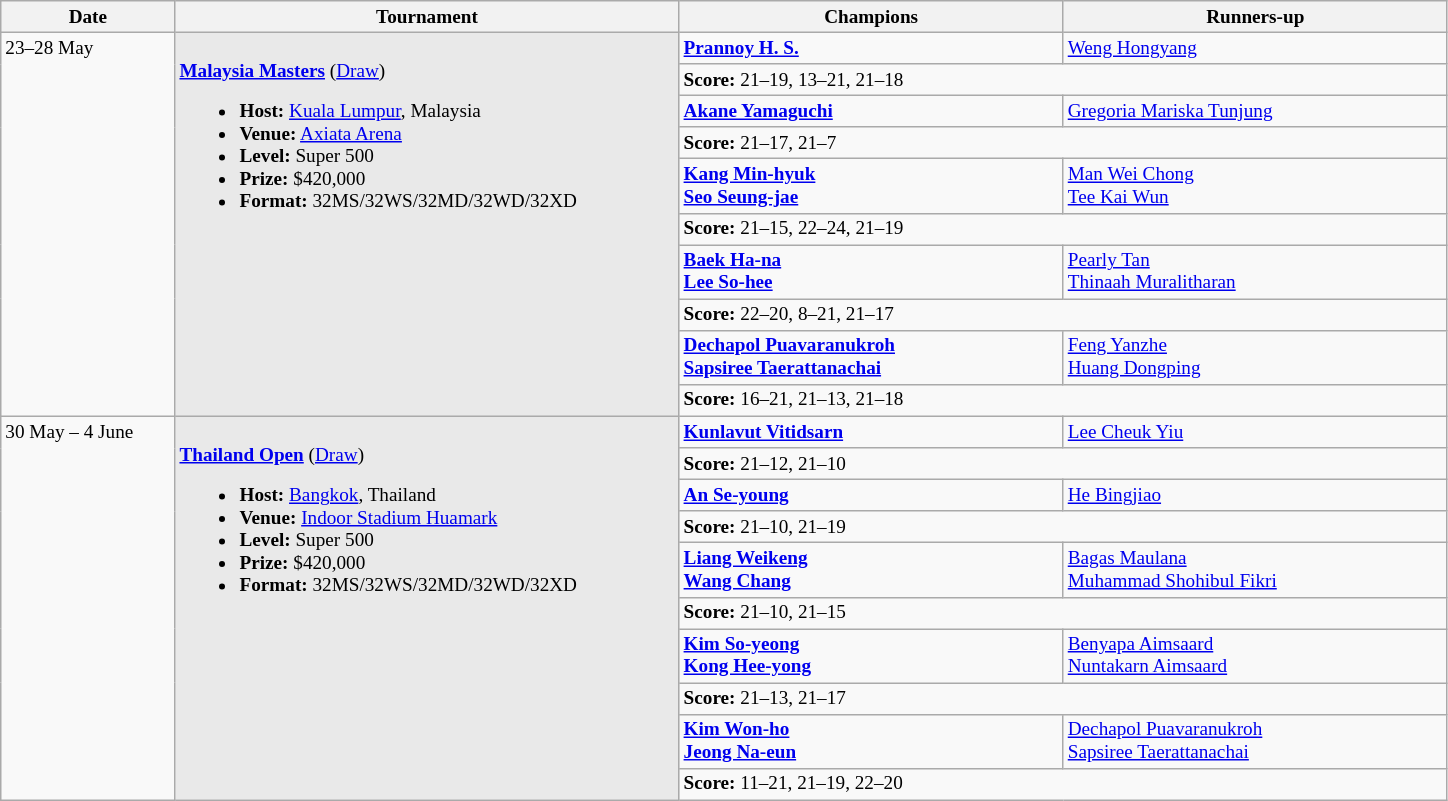<table class="wikitable" style="font-size:80%">
<tr>
<th width="110">Date</th>
<th width="330">Tournament</th>
<th width="250">Champions</th>
<th width="250">Runners-up</th>
</tr>
<tr valign="top">
<td rowspan="10">23–28 May</td>
<td bgcolor="#E9E9E9" rowspan="10"><br><strong><a href='#'>Malaysia Masters</a></strong> (<a href='#'>Draw</a>)<ul><li><strong>Host:</strong> <a href='#'>Kuala Lumpur</a>, Malaysia</li><li><strong>Venue:</strong> <a href='#'>Axiata Arena</a></li><li><strong>Level:</strong> Super 500</li><li><strong>Prize:</strong> $420,000</li><li><strong>Format:</strong> 32MS/32WS/32MD/32WD/32XD</li></ul></td>
<td><strong> <a href='#'>Prannoy H. S.</a></strong></td>
<td> <a href='#'>Weng Hongyang</a></td>
</tr>
<tr>
<td colspan="2"><strong>Score:</strong> 21–19, 13–21, 21–18</td>
</tr>
<tr valign="top">
<td><strong> <a href='#'>Akane Yamaguchi</a></strong></td>
<td> <a href='#'>Gregoria Mariska Tunjung</a></td>
</tr>
<tr>
<td colspan="2"><strong>Score:</strong> 21–17, 21–7</td>
</tr>
<tr valign="top">
<td><strong> <a href='#'>Kang Min-hyuk</a><br> <a href='#'>Seo Seung-jae</a></strong></td>
<td> <a href='#'>Man Wei Chong</a><br> <a href='#'>Tee Kai Wun</a></td>
</tr>
<tr>
<td colspan="2"><strong>Score:</strong> 21–15, 22–24, 21–19</td>
</tr>
<tr valign="top">
<td><strong> <a href='#'>Baek Ha-na</a><br> <a href='#'>Lee So-hee</a></strong></td>
<td> <a href='#'>Pearly Tan</a><br> <a href='#'>Thinaah Muralitharan</a></td>
</tr>
<tr>
<td colspan="2"><strong>Score:</strong> 22–20, 8–21, 21–17</td>
</tr>
<tr valign="top">
<td><strong> <a href='#'>Dechapol Puavaranukroh</a><br> <a href='#'>Sapsiree Taerattanachai</a></strong></td>
<td> <a href='#'>Feng Yanzhe</a><br> <a href='#'>Huang Dongping</a></td>
</tr>
<tr>
<td colspan="2"><strong>Score:</strong> 16–21, 21–13, 21–18</td>
</tr>
<tr valign="top">
<td rowspan="10">30 May – 4 June</td>
<td bgcolor="#E9E9E9" rowspan="10"><br><strong><a href='#'>Thailand Open</a></strong> (<a href='#'>Draw</a>)<ul><li><strong>Host:</strong> <a href='#'>Bangkok</a>, Thailand</li><li><strong>Venue:</strong> <a href='#'>Indoor Stadium Huamark</a></li><li><strong>Level:</strong> Super 500</li><li><strong>Prize:</strong> $420,000</li><li><strong>Format:</strong> 32MS/32WS/32MD/32WD/32XD</li></ul></td>
<td><strong> <a href='#'>Kunlavut Vitidsarn</a></strong></td>
<td> <a href='#'>Lee Cheuk Yiu</a></td>
</tr>
<tr>
<td colspan="2"><strong>Score:</strong> 21–12, 21–10</td>
</tr>
<tr valign="top">
<td><strong> <a href='#'>An Se-young</a></strong></td>
<td> <a href='#'>He Bingjiao</a></td>
</tr>
<tr>
<td colspan="2"><strong>Score:</strong> 21–10, 21–19</td>
</tr>
<tr valign="top">
<td><strong> <a href='#'>Liang Weikeng</a><br> <a href='#'>Wang Chang</a></strong></td>
<td> <a href='#'>Bagas Maulana</a><br> <a href='#'>Muhammad Shohibul Fikri</a></td>
</tr>
<tr>
<td colspan="2"><strong>Score:</strong> 21–10, 21–15</td>
</tr>
<tr valign="top">
<td><strong> <a href='#'>Kim So-yeong</a><br> <a href='#'>Kong Hee-yong</a></strong></td>
<td> <a href='#'>Benyapa Aimsaard</a><br> <a href='#'>Nuntakarn Aimsaard</a></td>
</tr>
<tr>
<td colspan="2"><strong>Score:</strong> 21–13, 21–17</td>
</tr>
<tr valign="top">
<td><strong> <a href='#'>Kim Won-ho</a><br> <a href='#'>Jeong Na-eun</a></strong></td>
<td> <a href='#'>Dechapol Puavaranukroh</a><br> <a href='#'>Sapsiree Taerattanachai</a></td>
</tr>
<tr>
<td colspan="2"><strong>Score:</strong> 11–21, 21–19, 22–20</td>
</tr>
</table>
